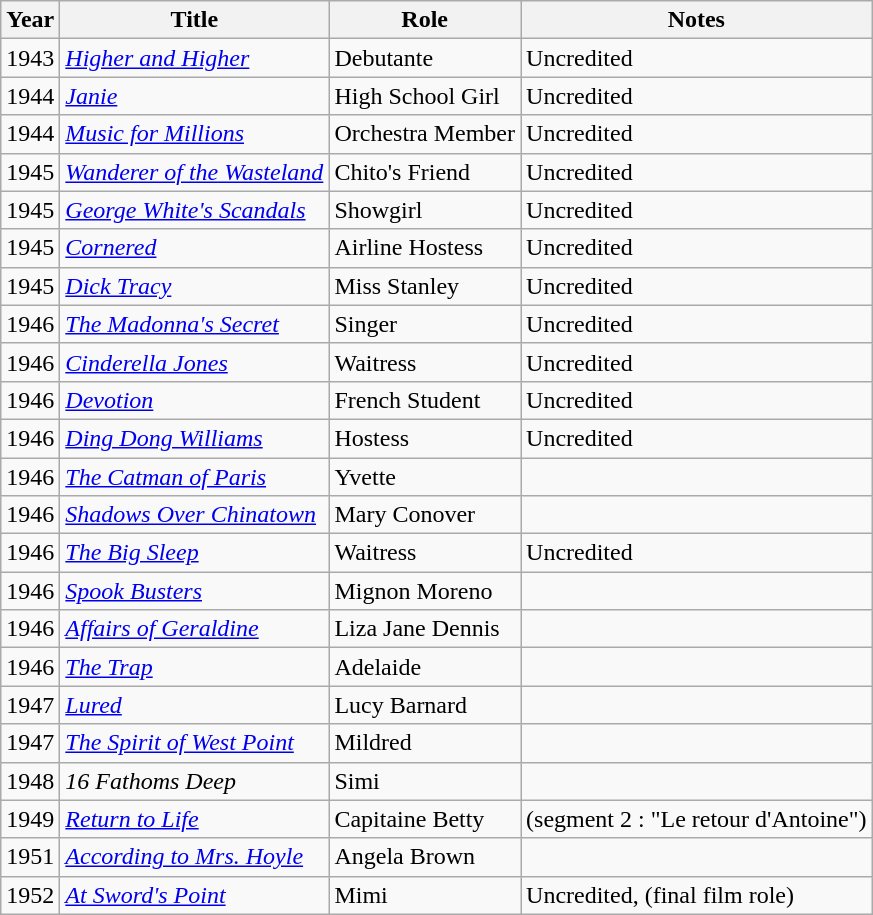<table class="wikitable">
<tr>
<th>Year</th>
<th>Title</th>
<th>Role</th>
<th>Notes</th>
</tr>
<tr>
<td>1943</td>
<td><em><a href='#'>Higher and Higher</a></em></td>
<td>Debutante</td>
<td>Uncredited</td>
</tr>
<tr>
<td>1944</td>
<td><em><a href='#'>Janie</a></em></td>
<td>High School Girl</td>
<td>Uncredited</td>
</tr>
<tr>
<td>1944</td>
<td><em><a href='#'>Music for Millions</a></em></td>
<td>Orchestra Member</td>
<td>Uncredited</td>
</tr>
<tr>
<td>1945</td>
<td><em><a href='#'>Wanderer of the Wasteland</a></em></td>
<td>Chito's Friend</td>
<td>Uncredited</td>
</tr>
<tr>
<td>1945</td>
<td><em><a href='#'>George White's Scandals</a></em></td>
<td>Showgirl</td>
<td>Uncredited</td>
</tr>
<tr>
<td>1945</td>
<td><em><a href='#'>Cornered</a></em></td>
<td>Airline Hostess</td>
<td>Uncredited</td>
</tr>
<tr>
<td>1945</td>
<td><em><a href='#'>Dick Tracy</a></em></td>
<td>Miss Stanley</td>
<td>Uncredited</td>
</tr>
<tr>
<td>1946</td>
<td><em><a href='#'>The Madonna's Secret</a></em></td>
<td>Singer</td>
<td>Uncredited</td>
</tr>
<tr>
<td>1946</td>
<td><em><a href='#'>Cinderella Jones</a></em></td>
<td>Waitress</td>
<td>Uncredited</td>
</tr>
<tr>
<td>1946</td>
<td><em><a href='#'>Devotion</a></em></td>
<td>French Student</td>
<td>Uncredited</td>
</tr>
<tr>
<td>1946</td>
<td><em><a href='#'>Ding Dong Williams</a></em></td>
<td>Hostess</td>
<td>Uncredited</td>
</tr>
<tr>
<td>1946</td>
<td><em><a href='#'>The Catman of Paris</a></em></td>
<td>Yvette</td>
<td></td>
</tr>
<tr>
<td>1946</td>
<td><em><a href='#'>Shadows Over Chinatown</a></em></td>
<td>Mary Conover</td>
<td></td>
</tr>
<tr>
<td>1946</td>
<td><em><a href='#'>The Big Sleep</a></em></td>
<td>Waitress</td>
<td>Uncredited</td>
</tr>
<tr>
<td>1946</td>
<td><em><a href='#'>Spook Busters</a></em></td>
<td>Mignon Moreno</td>
<td></td>
</tr>
<tr>
<td>1946</td>
<td><em><a href='#'>Affairs of Geraldine</a></em></td>
<td>Liza Jane Dennis</td>
<td></td>
</tr>
<tr>
<td>1946</td>
<td><em><a href='#'>The Trap</a></em></td>
<td>Adelaide</td>
<td></td>
</tr>
<tr>
<td>1947</td>
<td><em><a href='#'>Lured</a></em></td>
<td>Lucy Barnard</td>
<td></td>
</tr>
<tr>
<td>1947</td>
<td><em><a href='#'>The Spirit of West Point</a></em></td>
<td>Mildred</td>
<td></td>
</tr>
<tr>
<td>1948</td>
<td><em>16 Fathoms Deep</em></td>
<td>Simi</td>
<td></td>
</tr>
<tr>
<td>1949</td>
<td><em><a href='#'>Return to Life</a></em></td>
<td>Capitaine Betty</td>
<td>(segment 2 : "Le retour d'Antoine")</td>
</tr>
<tr>
<td>1951</td>
<td><em><a href='#'>According to Mrs. Hoyle</a></em></td>
<td>Angela Brown</td>
<td></td>
</tr>
<tr>
<td>1952</td>
<td><em><a href='#'>At Sword's Point</a></em></td>
<td>Mimi</td>
<td>Uncredited, (final film role)</td>
</tr>
</table>
